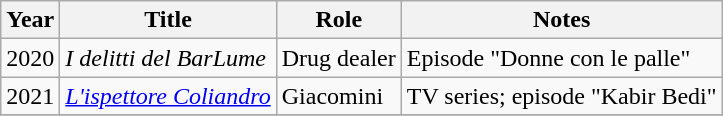<table class="wikitable sortable">
<tr>
<th>Year</th>
<th>Title</th>
<th>Role</th>
<th class="unsortable">Notes</th>
</tr>
<tr>
<td>2020</td>
<td><em>I delitti del BarLume</em></td>
<td>Drug dealer</td>
<td>Episode "Donne con le palle"</td>
</tr>
<tr>
<td>2021</td>
<td><em><a href='#'>L'ispettore Coliandro</a></em></td>
<td>Giacomini</td>
<td>TV series; episode "Kabir Bedi"</td>
</tr>
<tr>
</tr>
</table>
